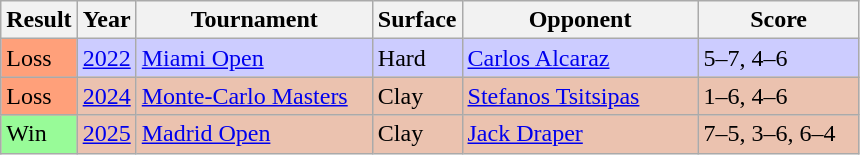<table class="sortable wikitable">
<tr>
<th>Result</th>
<th>Year</th>
<th width=150>Tournament</th>
<th>Surface</th>
<th width=150>Opponent</th>
<th class=unsortable width=100>Score</th>
</tr>
<tr style="background:#ccccff;">
<td bgcolor=ffa07a>Loss</td>
<td><a href='#'>2022</a></td>
<td><a href='#'>Miami Open</a></td>
<td>Hard</td>
<td> <a href='#'>Carlos Alcaraz</a></td>
<td>5–7, 4–6</td>
</tr>
<tr style="background:#ebc2af;">
<td bgcolor=ffa07a>Loss</td>
<td><a href='#'>2024</a></td>
<td><a href='#'>Monte-Carlo Masters</a></td>
<td>Clay</td>
<td> <a href='#'>Stefanos Tsitsipas</a></td>
<td>1–6, 4–6</td>
</tr>
<tr style="background:#ebc2af;">
<td bgcolor=98fb98>Win</td>
<td><a href='#'>2025</a></td>
<td><a href='#'>Madrid Open</a></td>
<td>Clay</td>
<td> <a href='#'>Jack Draper</a></td>
<td>7–5, 3–6, 6–4</td>
</tr>
</table>
